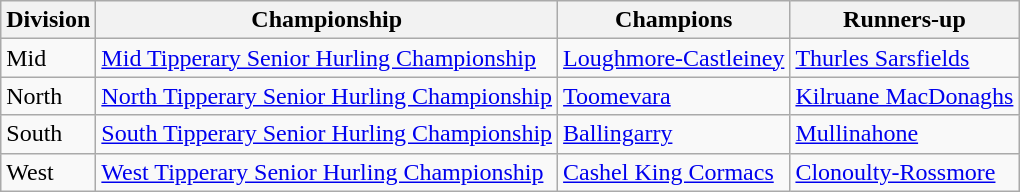<table class=wikitable>
<tr>
<th>Division</th>
<th>Championship</th>
<th>Champions</th>
<th>Runners-up</th>
</tr>
<tr>
<td>Mid</td>
<td><a href='#'>Mid Tipperary Senior Hurling Championship</a></td>
<td><a href='#'>Loughmore-Castleiney</a></td>
<td><a href='#'>Thurles Sarsfields</a></td>
</tr>
<tr>
<td>North</td>
<td><a href='#'>North Tipperary Senior Hurling Championship</a></td>
<td><a href='#'>Toomevara</a></td>
<td><a href='#'>Kilruane MacDonaghs</a></td>
</tr>
<tr>
<td>South</td>
<td><a href='#'>South Tipperary Senior Hurling Championship</a></td>
<td><a href='#'>Ballingarry</a></td>
<td><a href='#'>Mullinahone</a></td>
</tr>
<tr>
<td>West</td>
<td><a href='#'>West Tipperary Senior Hurling Championship</a></td>
<td><a href='#'>Cashel King Cormacs</a></td>
<td><a href='#'>Clonoulty-Rossmore</a></td>
</tr>
</table>
